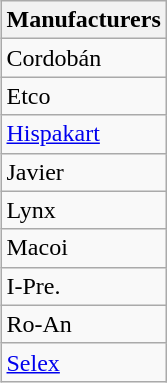<table class="wikitable" align="right">
<tr>
<th>Manufacturers</th>
</tr>
<tr>
<td>Cordobán</td>
</tr>
<tr>
<td>Etco</td>
</tr>
<tr>
<td><a href='#'>Hispakart</a></td>
</tr>
<tr>
<td>Javier</td>
</tr>
<tr>
<td>Lynx</td>
</tr>
<tr>
<td>Macoi</td>
</tr>
<tr>
<td>I-Pre.</td>
</tr>
<tr>
<td>Ro-An</td>
</tr>
<tr>
<td><a href='#'>Selex</a></td>
</tr>
</table>
